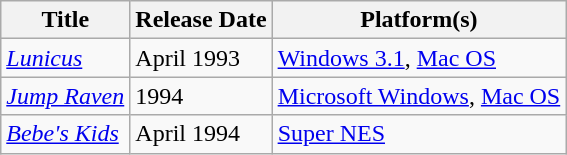<table class="wikitable sortable">
<tr>
<th>Title</th>
<th>Release Date</th>
<th>Platform(s)</th>
</tr>
<tr>
<td><em><a href='#'>Lunicus</a></em></td>
<td>April 1993</td>
<td><a href='#'>Windows 3.1</a>, <a href='#'>Mac OS</a></td>
</tr>
<tr>
<td><em><a href='#'>Jump Raven</a></em></td>
<td>1994</td>
<td><a href='#'>Microsoft Windows</a>, <a href='#'>Mac OS</a></td>
</tr>
<tr>
<td><a href='#'><em>Bebe's Kids</em></a></td>
<td>April 1994</td>
<td><a href='#'>Super NES</a></td>
</tr>
</table>
